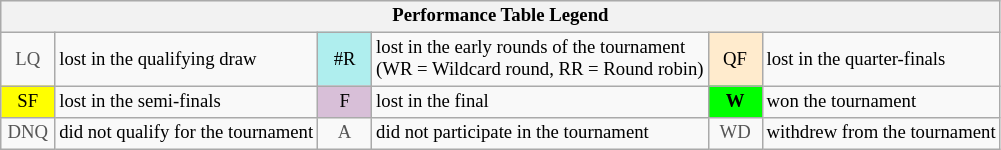<table class="wikitable" style="font-size:78%;">
<tr bgcolor="#efefef">
<th colspan="6">Performance Table Legend</th>
</tr>
<tr>
<td align="center" style="color:#555555;" width="30">LQ</td>
<td>lost in the qualifying draw</td>
<td align="center" style="background:#afeeee;">#R</td>
<td>lost in the early rounds of the tournament<br>(WR = Wildcard round, RR = Round robin)</td>
<td align="center" style="background:#ffebcd;">QF</td>
<td>lost in the quarter-finals</td>
</tr>
<tr>
<td align="center" style="background:yellow;">SF</td>
<td>lost in the semi-finals</td>
<td align="center" style="background:#D8BFD8;">F</td>
<td>lost in the final</td>
<td align="center" style="background:#00ff00;"><strong>W</strong></td>
<td>won the tournament</td>
</tr>
<tr>
<td align="center" style="color:#555555;" width="30">DNQ</td>
<td>did not qualify for the tournament</td>
<td align="center" style="color:#555555;" width="30">A</td>
<td>did not participate in the tournament</td>
<td align="center" style="color:#555555;" width="30">WD</td>
<td>withdrew from the tournament</td>
</tr>
</table>
